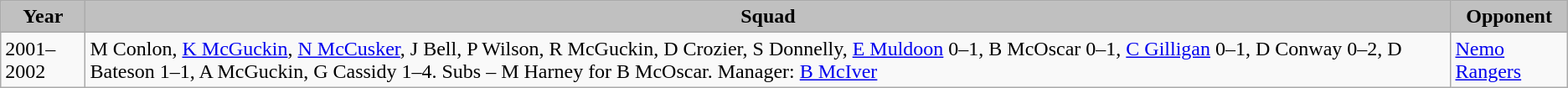<table class="wikitable">
<tr>
<th style="background:silver;">Year</th>
<th style="background:silver;">Squad</th>
<th style="background:silver;">Opponent</th>
</tr>
<tr>
<td>2001–2002</td>
<td>M Conlon, <a href='#'>K McGuckin</a>, <a href='#'>N McCusker</a>, J Bell, P Wilson, R McGuckin, D Crozier, S Donnelly, <a href='#'>E Muldoon</a> 0–1, B McOscar 0–1, <a href='#'>C Gilligan</a> 0–1, D Conway 0–2, D Bateson 1–1, A McGuckin, G Cassidy 1–4. Subs – M Harney for B McOscar. Manager: <a href='#'>B McIver</a></td>
<td><a href='#'>Nemo Rangers</a></td>
</tr>
</table>
